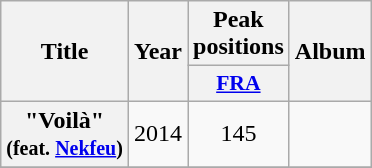<table class="wikitable plainrowheaders" style="text-align:center">
<tr>
<th scope="col" rowspan="2">Title</th>
<th scope="col" rowspan="2">Year</th>
<th scope="col" colspan="1">Peak positions</th>
<th scope="col" rowspan="2">Album</th>
</tr>
<tr>
<th scope="col" style="width:3em;font-size:90%;"><a href='#'>FRA</a><br></th>
</tr>
<tr>
<th scope="row">"Voilà"<br><small>(feat. <a href='#'>Nekfeu</a>)</small></th>
<td>2014</td>
<td>145</td>
<td scope="row"></td>
</tr>
<tr>
</tr>
</table>
